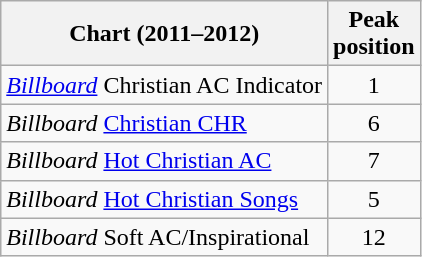<table class="wikitable">
<tr>
<th>Chart (2011–2012)</th>
<th>Peak<br>position</th>
</tr>
<tr>
<td><em><a href='#'>Billboard</a></em> Christian AC Indicator</td>
<td align="center">1</td>
</tr>
<tr>
<td><em>Billboard</em> <a href='#'>Christian CHR</a></td>
<td align="center">6</td>
</tr>
<tr>
<td><em>Billboard</em> <a href='#'>Hot Christian AC</a></td>
<td align="center">7</td>
</tr>
<tr>
<td><em>Billboard</em> <a href='#'>Hot Christian Songs</a></td>
<td align="center">5</td>
</tr>
<tr>
<td><em>Billboard</em> Soft AC/Inspirational</td>
<td align="center">12</td>
</tr>
</table>
